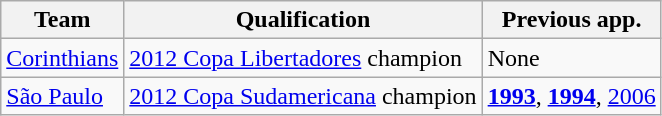<table class="wikitable">
<tr>
<th>Team</th>
<th>Qualification</th>
<th>Previous app.</th>
</tr>
<tr>
<td> <a href='#'>Corinthians</a></td>
<td><a href='#'>2012 Copa Libertadores</a> champion</td>
<td>None</td>
</tr>
<tr>
<td> <a href='#'>São Paulo</a></td>
<td><a href='#'>2012 Copa Sudamericana</a> champion</td>
<td><strong><a href='#'>1993</a></strong>, <strong><a href='#'>1994</a></strong>, <a href='#'>2006</a></td>
</tr>
</table>
